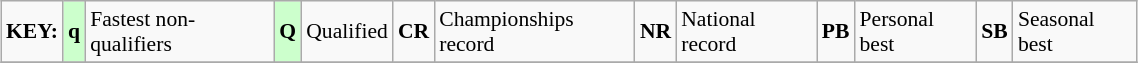<table class="wikitable" style="margin:0.5em auto; font-size:90%;position:relative;" width=60%>
<tr>
<td><strong>KEY:</strong></td>
<td bgcolor=ccffcc align=center><strong>q</strong></td>
<td>Fastest non-qualifiers</td>
<td bgcolor=ccffcc align=center><strong>Q</strong></td>
<td>Qualified</td>
<td align=center><strong>CR</strong></td>
<td>Championships record</td>
<td align=center><strong>NR</strong></td>
<td>National record</td>
<td align=center><strong>PB</strong></td>
<td>Personal best</td>
<td align=center><strong>SB</strong></td>
<td>Seasonal best</td>
</tr>
<tr>
</tr>
</table>
